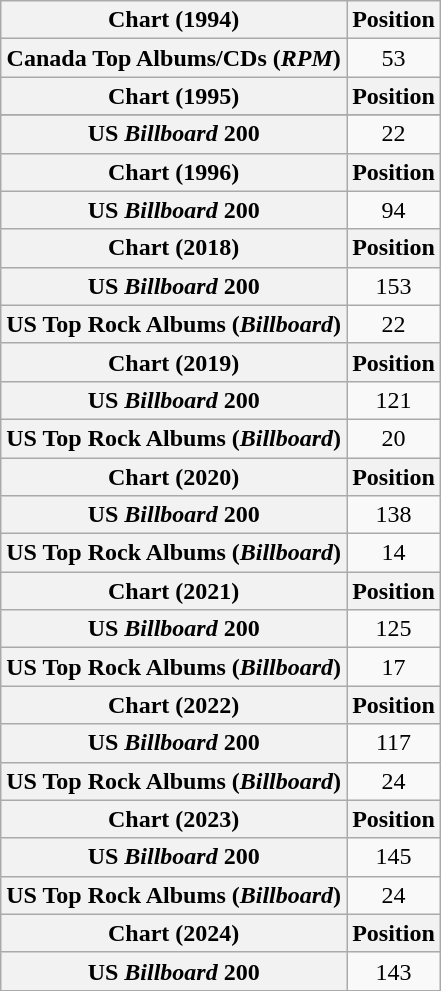<table class="wikitable plainrowheaders" style="text-align:center">
<tr>
<th scope="col">Chart (1994)</th>
<th scope="col">Position</th>
</tr>
<tr>
<th scope="row">Canada Top Albums/CDs (<em>RPM</em>)</th>
<td>53</td>
</tr>
<tr>
<th scope="col">Chart (1995)</th>
<th scope="col">Position</th>
</tr>
<tr>
</tr>
<tr>
<th scope="row">US <em>Billboard</em> 200</th>
<td>22</td>
</tr>
<tr>
<th scope="col">Chart (1996)</th>
<th scope="col">Position</th>
</tr>
<tr>
<th scope="row">US <em>Billboard</em> 200</th>
<td>94</td>
</tr>
<tr>
<th scope="col">Chart (2018)</th>
<th scope="col">Position</th>
</tr>
<tr>
<th scope="row">US <em>Billboard</em> 200</th>
<td>153</td>
</tr>
<tr>
<th scope="row">US Top Rock Albums (<em>Billboard</em>)</th>
<td>22</td>
</tr>
<tr>
<th scope="col">Chart (2019)</th>
<th scope="col">Position</th>
</tr>
<tr>
<th scope="row">US <em>Billboard</em> 200</th>
<td>121</td>
</tr>
<tr>
<th scope="row">US Top Rock Albums (<em>Billboard</em>)</th>
<td>20</td>
</tr>
<tr>
<th scope="col">Chart (2020)</th>
<th scope="col">Position</th>
</tr>
<tr>
<th scope="row">US <em>Billboard</em> 200</th>
<td>138</td>
</tr>
<tr>
<th scope="row">US Top Rock Albums (<em>Billboard</em>)</th>
<td>14</td>
</tr>
<tr>
<th scope="col">Chart (2021)</th>
<th scope="col">Position</th>
</tr>
<tr>
<th scope="row">US <em>Billboard</em> 200</th>
<td>125</td>
</tr>
<tr>
<th scope="row">US Top Rock Albums (<em>Billboard</em>)</th>
<td>17</td>
</tr>
<tr>
<th scope="col">Chart (2022)</th>
<th scope="col">Position</th>
</tr>
<tr>
<th scope="row">US <em>Billboard</em> 200</th>
<td>117</td>
</tr>
<tr>
<th scope="row">US Top Rock Albums (<em>Billboard</em>)</th>
<td>24</td>
</tr>
<tr>
<th scope="col">Chart (2023)</th>
<th scope="col">Position</th>
</tr>
<tr>
<th scope="row">US <em>Billboard</em> 200</th>
<td>145</td>
</tr>
<tr>
<th scope="row">US Top Rock Albums (<em>Billboard</em>)</th>
<td>24</td>
</tr>
<tr>
<th scope="col">Chart (2024)</th>
<th scope="col">Position</th>
</tr>
<tr>
<th scope="row">US <em>Billboard</em> 200</th>
<td>143</td>
</tr>
</table>
